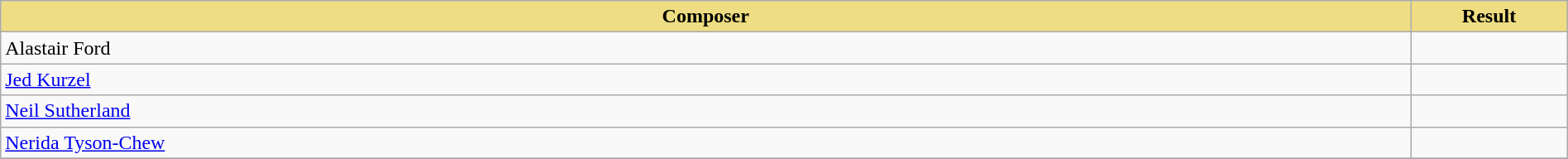<table class="wikitable" width=100%>
<tr>
<th style="width:90%;background:#EEDD82;">Composer</th>
<th style="width:10%;background:#EEDD82;">Result<br></th>
</tr>
<tr>
<td>Alastair Ford</td>
<td></td>
</tr>
<tr>
<td><a href='#'>Jed Kurzel</a></td>
<td></td>
</tr>
<tr>
<td><a href='#'>Neil Sutherland</a></td>
<td></td>
</tr>
<tr>
<td><a href='#'>Nerida Tyson-Chew</a></td>
<td></td>
</tr>
<tr>
</tr>
</table>
